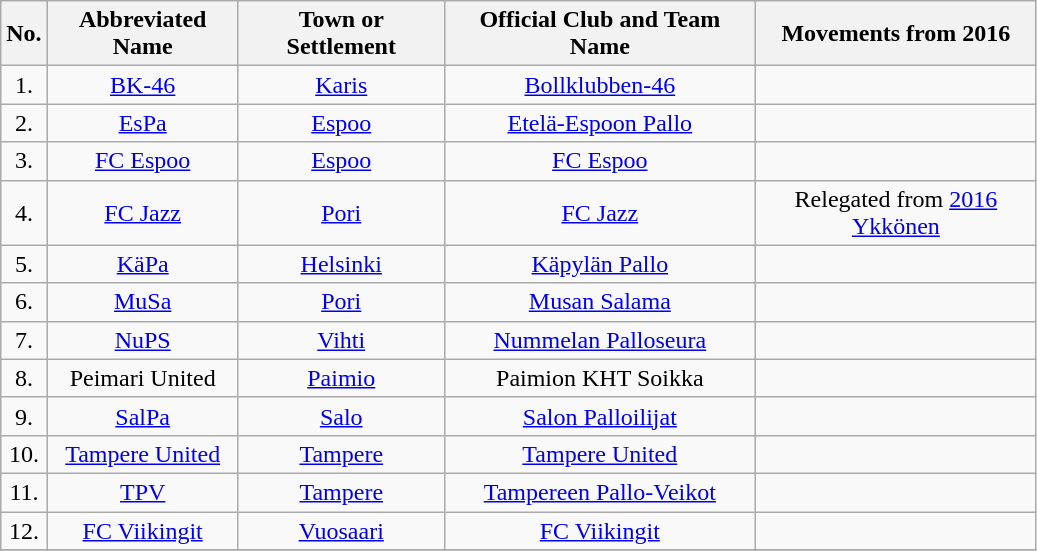<table class="wikitable sortable" style="text-align: center;">
<tr>
<th width=20>No.</th>
<th width=120>Abbreviated Name</th>
<th width=130>Town or Settlement</th>
<th width=200>Official Club and Team Name</th>
<th width=180>Movements from 2016</th>
</tr>
<tr>
<td>1.</td>
<td><a href='#'>BK-46</a></td>
<td><a href='#'>Karis</a></td>
<td><a href='#'>Bollklubben-46</a></td>
<td></td>
</tr>
<tr>
<td>2.</td>
<td><a href='#'>EsPa</a></td>
<td><a href='#'>Espoo</a></td>
<td><a href='#'>Etelä-Espoon Pallo</a></td>
<td></td>
</tr>
<tr>
<td>3.</td>
<td><a href='#'>FC Espoo</a></td>
<td><a href='#'>Espoo</a></td>
<td><a href='#'>FC Espoo</a></td>
<td></td>
</tr>
<tr>
<td>4.</td>
<td><a href='#'>FC Jazz</a></td>
<td><a href='#'>Pori</a></td>
<td><a href='#'>FC Jazz</a></td>
<td>Relegated from <a href='#'>2016 Ykkönen</a></td>
</tr>
<tr>
<td>5.</td>
<td><a href='#'>KäPa</a></td>
<td><a href='#'>Helsinki</a></td>
<td><a href='#'>Käpylän Pallo</a></td>
<td></td>
</tr>
<tr>
<td>6.</td>
<td><a href='#'>MuSa</a></td>
<td><a href='#'>Pori</a></td>
<td><a href='#'>Musan Salama</a></td>
<td></td>
</tr>
<tr>
<td>7.</td>
<td><a href='#'>NuPS</a></td>
<td><a href='#'>Vihti</a></td>
<td><a href='#'>Nummelan Palloseura</a></td>
<td></td>
</tr>
<tr>
<td>8.</td>
<td>Peimari United</td>
<td><a href='#'>Paimio</a></td>
<td>Paimion KHT Soikka</td>
<td></td>
</tr>
<tr>
<td>9.</td>
<td><a href='#'>SalPa</a></td>
<td><a href='#'>Salo</a></td>
<td><a href='#'>Salon Palloilijat</a></td>
<td></td>
</tr>
<tr>
<td>10.</td>
<td><a href='#'>Tampere United</a></td>
<td><a href='#'>Tampere</a></td>
<td><a href='#'>Tampere United</a></td>
<td></td>
</tr>
<tr>
<td>11.</td>
<td><a href='#'>TPV</a></td>
<td><a href='#'>Tampere</a></td>
<td><a href='#'>Tampereen Pallo-Veikot</a></td>
<td></td>
</tr>
<tr>
<td>12.</td>
<td><a href='#'>FC Viikingit</a></td>
<td><a href='#'>Vuosaari</a></td>
<td><a href='#'>FC Viikingit</a></td>
<td></td>
</tr>
<tr>
</tr>
</table>
